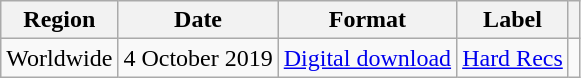<table class="wikitable plainrowheaders">
<tr>
<th>Region</th>
<th>Date</th>
<th>Format</th>
<th>Label</th>
<th></th>
</tr>
<tr>
<td>Worldwide</td>
<td>4 October 2019</td>
<td><a href='#'>Digital download</a></td>
<td><a href='#'>Hard Recs</a></td>
<td></td>
</tr>
</table>
